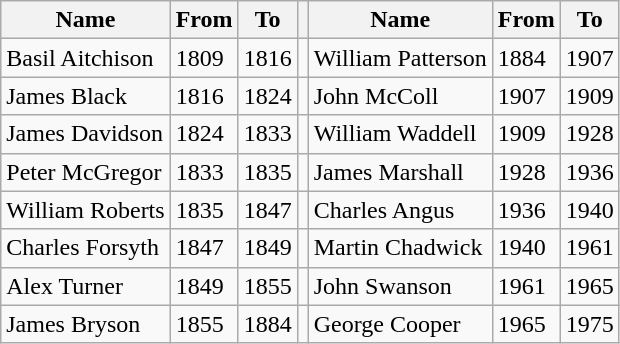<table class="wikitable">
<tr>
<th><strong>Name</strong></th>
<th>From</th>
<th>To</th>
<th></th>
<th>Name</th>
<th>From</th>
<th>To</th>
</tr>
<tr>
<td>Basil Aitchison</td>
<td>1809</td>
<td>1816</td>
<td></td>
<td>William Patterson</td>
<td>1884</td>
<td>1907</td>
</tr>
<tr>
<td>James Black</td>
<td>1816</td>
<td>1824</td>
<td></td>
<td>John McColl</td>
<td>1907</td>
<td>1909</td>
</tr>
<tr>
<td>James Davidson</td>
<td>1824</td>
<td>1833</td>
<td></td>
<td>William Waddell</td>
<td>1909</td>
<td>1928</td>
</tr>
<tr>
<td>Peter McGregor</td>
<td>1833</td>
<td>1835</td>
<td></td>
<td>James Marshall</td>
<td>1928</td>
<td>1936</td>
</tr>
<tr>
<td>William Roberts</td>
<td>1835</td>
<td>1847</td>
<td></td>
<td>Charles Angus</td>
<td>1936</td>
<td>1940</td>
</tr>
<tr>
<td>Charles Forsyth</td>
<td>1847</td>
<td>1849</td>
<td></td>
<td>Martin Chadwick</td>
<td>1940</td>
<td>1961</td>
</tr>
<tr>
<td>Alex Turner</td>
<td>1849</td>
<td>1855</td>
<td></td>
<td>John Swanson</td>
<td>1961</td>
<td>1965</td>
</tr>
<tr>
<td>James Bryson</td>
<td>1855</td>
<td>1884</td>
<td></td>
<td>George Cooper</td>
<td>1965</td>
<td>1975</td>
</tr>
</table>
